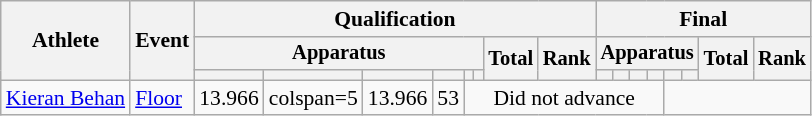<table class="wikitable" style="font-size:90%;">
<tr>
<th rowspan=3>Athlete</th>
<th rowspan=3>Event</th>
<th colspan =8>Qualification</th>
<th colspan =8>Final</th>
</tr>
<tr style="font-size:95%">
<th colspan=6>Apparatus</th>
<th rowspan=2>Total</th>
<th rowspan=2>Rank</th>
<th colspan=6>Apparatus</th>
<th rowspan=2>Total</th>
<th rowspan=2>Rank</th>
</tr>
<tr style="font-size:95%">
<th></th>
<th></th>
<th></th>
<th></th>
<th></th>
<th></th>
<th></th>
<th></th>
<th></th>
<th></th>
<th></th>
<th></th>
</tr>
<tr align=center>
<td align=left><a href='#'>Kieran Behan</a></td>
<td align=left><a href='#'>Floor</a></td>
<td>13.966</td>
<td>colspan=5 </td>
<td>13.966</td>
<td>53</td>
<td colspan=8>Did not advance</td>
</tr>
</table>
